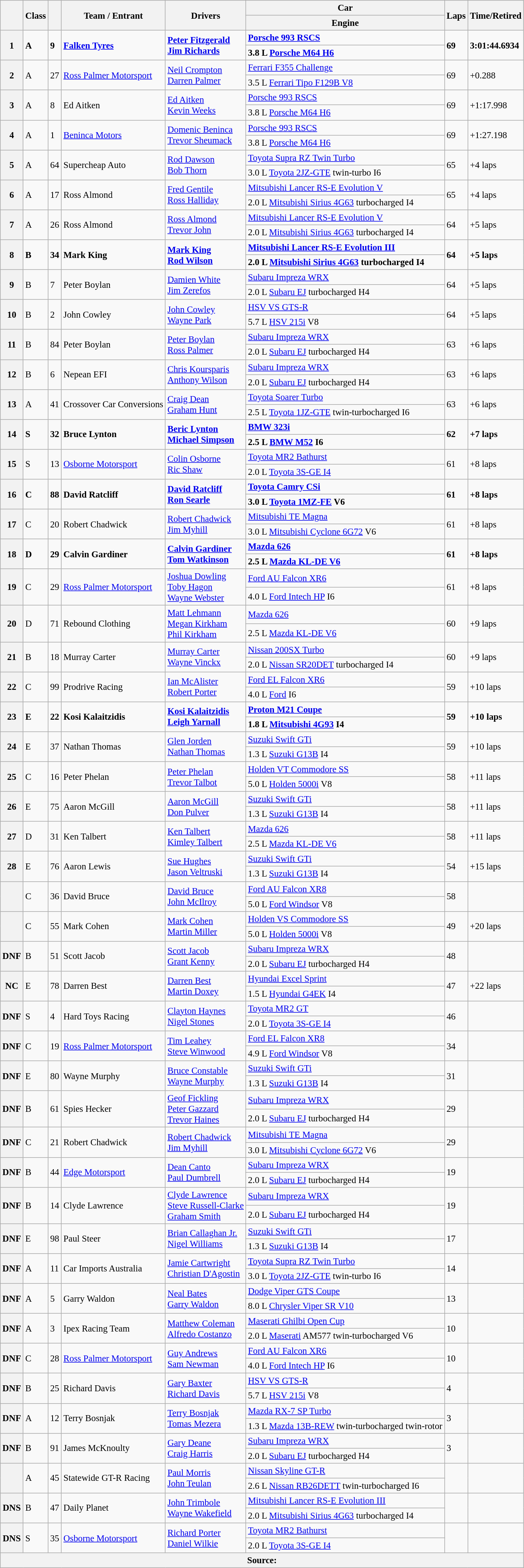<table class="wikitable" style="font-size: 95%;">
<tr>
<th rowspan=2></th>
<th rowspan=2>Class</th>
<th rowspan=2></th>
<th rowspan=2>Team / Entrant</th>
<th rowspan=2>Drivers</th>
<th>Car</th>
<th rowspan=2>Laps</th>
<th rowspan="2">Time/Retired</th>
</tr>
<tr>
<th>Engine</th>
</tr>
<tr style="font-weight: bold">
<th rowspan="2">1</th>
<td rowspan="2">A</td>
<td rowspan="2">9</td>
<td rowspan="2"><a href='#'>Falken Tyres</a></td>
<td rowspan="2"><a href='#'>Peter Fitzgerald</a><br> <a href='#'>Jim Richards</a></td>
<td><a href='#'>Porsche 993 RSCS</a></td>
<td rowspan="2">69</td>
<td rowspan="2">3:01:44.6934</td>
</tr>
<tr style="font-weight: bold">
<td>3.8 L <a href='#'>Porsche M64 H6</a></td>
</tr>
<tr>
<th rowspan="2">2</th>
<td rowspan="2">A</td>
<td rowspan="2">27</td>
<td rowspan="2"><a href='#'>Ross Palmer Motorsport</a></td>
<td rowspan="2"><a href='#'>Neil Crompton</a><br> <a href='#'>Darren Palmer</a></td>
<td><a href='#'>Ferrari F355 Challenge</a></td>
<td rowspan="2">69</td>
<td rowspan="2">+0.288</td>
</tr>
<tr>
<td>3.5 L <a href='#'>Ferrari Tipo F129B V8</a></td>
</tr>
<tr>
<th rowspan="2">3</th>
<td rowspan="2">A</td>
<td rowspan="2">8</td>
<td rowspan="2">Ed Aitken</td>
<td rowspan="2"><a href='#'>Ed Aitken</a><br> <a href='#'>Kevin Weeks</a></td>
<td><a href='#'>Porsche 993 RSCS</a></td>
<td rowspan="2">69</td>
<td rowspan="2">+1:17.998</td>
</tr>
<tr>
<td>3.8 L <a href='#'>Porsche M64 H6</a></td>
</tr>
<tr>
<th rowspan="2">4</th>
<td rowspan="2">A</td>
<td rowspan="2">1</td>
<td rowspan="2"><a href='#'>Beninca Motors</a></td>
<td rowspan="2"><a href='#'>Domenic Beninca</a><br> <a href='#'>Trevor Sheumack</a></td>
<td><a href='#'>Porsche 993 RSCS</a></td>
<td rowspan="2">69</td>
<td rowspan="2">+1:27.198</td>
</tr>
<tr>
<td>3.8 L <a href='#'>Porsche M64 H6</a></td>
</tr>
<tr>
<th rowspan="2">5</th>
<td rowspan="2">A</td>
<td rowspan="2">64</td>
<td rowspan="2">Supercheap Auto</td>
<td rowspan="2"><a href='#'>Rod Dawson</a><br> <a href='#'>Bob Thorn</a></td>
<td><a href='#'>Toyota Supra RZ Twin Turbo</a></td>
<td rowspan="2">65</td>
<td rowspan="2">+4 laps</td>
</tr>
<tr>
<td>3.0 L <a href='#'>Toyota 2JZ-GTE</a> twin-turbo I6</td>
</tr>
<tr>
<th rowspan="2">6</th>
<td rowspan="2">A</td>
<td rowspan="2">17</td>
<td rowspan="2">Ross Almond</td>
<td rowspan="2"><a href='#'>Fred Gentile</a><br> <a href='#'>Ross Halliday</a></td>
<td><a href='#'>Mitsubishi Lancer RS-E Evolution V</a></td>
<td rowspan="2">65</td>
<td rowspan="2">+4 laps</td>
</tr>
<tr>
<td>2.0 L <a href='#'>Mitsubishi Sirius 4G63</a> turbocharged I4</td>
</tr>
<tr>
<th rowspan="2">7</th>
<td rowspan="2">A</td>
<td rowspan="2">26</td>
<td rowspan="2">Ross Almond</td>
<td rowspan="2"><a href='#'>Ross Almond</a><br> <a href='#'>Trevor John</a></td>
<td><a href='#'>Mitsubishi Lancer RS-E Evolution V</a></td>
<td rowspan="2">64</td>
<td rowspan="2">+5 laps</td>
</tr>
<tr>
<td>2.0 L <a href='#'>Mitsubishi Sirius 4G63</a> turbocharged I4</td>
</tr>
<tr style="font-weight: bold">
<th rowspan="2">8</th>
<td rowspan="2">B</td>
<td rowspan="2">34</td>
<td rowspan="2">Mark King</td>
<td rowspan="2"><a href='#'>Mark King</a><br> <a href='#'>Rod Wilson</a></td>
<td><a href='#'>Mitsubishi Lancer RS-E Evolution III</a></td>
<td rowspan="2">64</td>
<td rowspan="2">+5 laps</td>
</tr>
<tr style="font-weight: bold">
<td>2.0 L <a href='#'>Mitsubishi Sirius 4G63</a> turbocharged I4</td>
</tr>
<tr>
<th rowspan="2">9</th>
<td rowspan="2">B</td>
<td rowspan="2">7</td>
<td rowspan="2">Peter Boylan</td>
<td rowspan="2"><a href='#'>Damien White</a><br> <a href='#'>Jim Zerefos</a></td>
<td><a href='#'>Subaru Impreza WRX</a></td>
<td rowspan="2">64</td>
<td rowspan="2">+5 laps</td>
</tr>
<tr>
<td>2.0 L <a href='#'>Subaru EJ</a> turbocharged H4</td>
</tr>
<tr>
<th rowspan="2">10</th>
<td rowspan="2">B</td>
<td rowspan="2">2</td>
<td rowspan="2">John Cowley</td>
<td rowspan="2"><a href='#'>John Cowley</a><br> <a href='#'>Wayne Park</a></td>
<td><a href='#'>HSV VS GTS-R</a></td>
<td rowspan="2">64</td>
<td rowspan="2">+5 laps</td>
</tr>
<tr>
<td>5.7 L <a href='#'>HSV 215i</a> V8</td>
</tr>
<tr>
<th rowspan="2">11</th>
<td rowspan="2">B</td>
<td rowspan="2">84</td>
<td rowspan="2">Peter Boylan</td>
<td rowspan="2"><a href='#'>Peter Boylan</a><br> <a href='#'>Ross Palmer</a></td>
<td><a href='#'>Subaru Impreza WRX</a></td>
<td rowspan="2">63</td>
<td rowspan="2">+6 laps</td>
</tr>
<tr>
<td>2.0 L <a href='#'>Subaru EJ</a> turbocharged H4</td>
</tr>
<tr>
<th rowspan="2">12</th>
<td rowspan="2">B</td>
<td rowspan="2">6</td>
<td rowspan="2">Nepean EFI</td>
<td rowspan="2"><a href='#'>Chris Koursparis</a><br> <a href='#'>Anthony Wilson</a></td>
<td><a href='#'>Subaru Impreza WRX</a></td>
<td rowspan="2">63</td>
<td rowspan="2">+6 laps</td>
</tr>
<tr>
<td>2.0 L <a href='#'>Subaru EJ</a> turbocharged H4</td>
</tr>
<tr>
<th rowspan="2">13</th>
<td rowspan="2">A</td>
<td rowspan="2">41</td>
<td rowspan="2">Crossover Car Conversions</td>
<td rowspan="2"><a href='#'>Craig Dean</a><br> <a href='#'>Graham Hunt</a></td>
<td><a href='#'>Toyota Soarer Turbo</a></td>
<td rowspan="2">63</td>
<td rowspan="2">+6 laps</td>
</tr>
<tr>
<td>2.5 L <a href='#'>Toyota 1JZ-GTE</a> twin-turbocharged I6</td>
</tr>
<tr style="font-weight: bold">
<th rowspan="2">14</th>
<td rowspan="2">S</td>
<td rowspan="2">32</td>
<td rowspan="2">Bruce Lynton</td>
<td rowspan="2"><a href='#'>Beric Lynton</a><br> <a href='#'>Michael Simpson</a></td>
<td><a href='#'>BMW 323i</a></td>
<td rowspan="2">62</td>
<td rowspan="2">+7 laps</td>
</tr>
<tr style="font-weight: bold">
<td>2.5 L <a href='#'>BMW M52</a> I6</td>
</tr>
<tr>
<th rowspan="2">15</th>
<td rowspan="2">S</td>
<td rowspan="2">13</td>
<td rowspan="2"><a href='#'>Osborne Motorsport</a></td>
<td rowspan="2"><a href='#'>Colin Osborne</a><br> <a href='#'>Ric Shaw</a></td>
<td><a href='#'>Toyota MR2 Bathurst</a></td>
<td rowspan="2">61</td>
<td rowspan="2">+8 laps</td>
</tr>
<tr>
<td>2.0 L <a href='#'>Toyota 3S-GE I4</a></td>
</tr>
<tr style="font-weight: bold">
<th rowspan="2">16</th>
<td rowspan="2">C</td>
<td rowspan="2">88</td>
<td rowspan="2">David Ratcliff</td>
<td rowspan="2"><a href='#'>David Ratcliff</a><br> <a href='#'>Ron Searle</a></td>
<td><a href='#'>Toyota Camry CSi</a></td>
<td rowspan="2">61</td>
<td rowspan="2">+8 laps</td>
</tr>
<tr style="font-weight: bold">
<td>3.0 L <a href='#'>Toyota 1MZ-FE</a> V6</td>
</tr>
<tr>
<th rowspan="2">17</th>
<td rowspan="2">C</td>
<td rowspan="2">20</td>
<td rowspan="2">Robert Chadwick</td>
<td rowspan="2"><a href='#'>Robert Chadwick</a><br> <a href='#'>Jim Myhill</a></td>
<td><a href='#'>Mitsubishi TE Magna</a></td>
<td rowspan="2">61</td>
<td rowspan="2">+8 laps</td>
</tr>
<tr>
<td>3.0 L <a href='#'>Mitsubishi Cyclone 6G72</a> V6</td>
</tr>
<tr style="font-weight: bold">
<th rowspan="2">18</th>
<td rowspan="2">D</td>
<td rowspan="2">29</td>
<td rowspan="2">Calvin Gardiner</td>
<td rowspan="2"><a href='#'>Calvin Gardiner</a><br> <a href='#'>Tom Watkinson</a></td>
<td><a href='#'>Mazda 626</a></td>
<td rowspan="2">61</td>
<td rowspan="2">+8 laps</td>
</tr>
<tr style="font-weight: bold">
<td>2.5 L <a href='#'>Mazda KL-DE V6</a></td>
</tr>
<tr>
<th rowspan="2">19</th>
<td rowspan="2">C</td>
<td rowspan="2">29</td>
<td rowspan="2"><a href='#'>Ross Palmer Motorsport</a></td>
<td rowspan="2"><a href='#'>Joshua Dowling</a><br> <a href='#'>Toby Hagon</a><br> <a href='#'>Wayne Webster</a></td>
<td><a href='#'>Ford AU Falcon XR6</a></td>
<td rowspan="2">61</td>
<td rowspan="2">+8 laps</td>
</tr>
<tr>
<td>4.0 L <a href='#'>Ford Intech HP</a> I6</td>
</tr>
<tr>
<th rowspan="2">20</th>
<td rowspan="2">D</td>
<td rowspan="2">71</td>
<td rowspan="2">Rebound Clothing</td>
<td rowspan="2"><a href='#'>Matt Lehmann</a><br> <a href='#'>Megan Kirkham</a><br> <a href='#'>Phil Kirkham</a></td>
<td><a href='#'>Mazda 626</a></td>
<td rowspan="2">60</td>
<td rowspan="2">+9 laps</td>
</tr>
<tr>
<td>2.5 L <a href='#'>Mazda KL-DE V6</a></td>
</tr>
<tr>
<th rowspan="2">21</th>
<td rowspan="2">B</td>
<td rowspan="2">18</td>
<td rowspan="2">Murray Carter</td>
<td rowspan="2"><a href='#'>Murray Carter</a><br> <a href='#'>Wayne Vinckx</a></td>
<td><a href='#'>Nissan 200SX Turbo</a></td>
<td rowspan="2">60</td>
<td rowspan="2">+9 laps</td>
</tr>
<tr>
<td>2.0 L <a href='#'>Nissan SR20DET</a> turbocharged I4</td>
</tr>
<tr>
<th rowspan="2">22</th>
<td rowspan="2">C</td>
<td rowspan="2">99</td>
<td rowspan="2">Prodrive Racing</td>
<td rowspan="2"><a href='#'>Ian McAlister</a><br> <a href='#'>Robert Porter</a></td>
<td><a href='#'>Ford EL Falcon XR6</a></td>
<td rowspan="2">59</td>
<td rowspan="2">+10 laps</td>
</tr>
<tr>
<td>4.0 L <a href='#'>Ford</a> I6</td>
</tr>
<tr style="font-weight: bold">
<th rowspan="2">23</th>
<td rowspan="2">E</td>
<td rowspan="2">22</td>
<td rowspan="2">Kosi Kalaitzidis</td>
<td rowspan="2"><a href='#'>Kosi Kalaitzidis</a><br> <a href='#'>Leigh Yarnall</a></td>
<td><a href='#'>Proton M21 Coupe</a></td>
<td rowspan="2">59</td>
<td rowspan="2">+10 laps</td>
</tr>
<tr style="font-weight: bold">
<td>1.8 L <a href='#'>Mitsubishi 4G93</a> I4</td>
</tr>
<tr>
<th rowspan="2">24</th>
<td rowspan="2">E</td>
<td rowspan="2">37</td>
<td rowspan="2">Nathan Thomas</td>
<td rowspan="2"><a href='#'>Glen Jorden</a><br> <a href='#'>Nathan Thomas</a></td>
<td><a href='#'>Suzuki Swift GTi</a></td>
<td rowspan="2">59</td>
<td rowspan="2">+10 laps</td>
</tr>
<tr>
<td>1.3 L <a href='#'>Suzuki G13B</a> I4</td>
</tr>
<tr>
<th rowspan="2">25</th>
<td rowspan="2">C</td>
<td rowspan="2">16</td>
<td rowspan="2">Peter Phelan</td>
<td rowspan="2"><a href='#'>Peter Phelan</a><br> <a href='#'>Trevor Talbot</a></td>
<td><a href='#'>Holden VT Commodore SS</a></td>
<td rowspan="2">58</td>
<td rowspan="2">+11 laps</td>
</tr>
<tr>
<td>5.0 L <a href='#'>Holden 5000i</a> V8</td>
</tr>
<tr>
<th rowspan="2">26</th>
<td rowspan="2">E</td>
<td rowspan="2">75</td>
<td rowspan="2">Aaron McGill</td>
<td rowspan="2"><a href='#'>Aaron McGill</a><br> <a href='#'>Don Pulver</a></td>
<td><a href='#'>Suzuki Swift GTi</a></td>
<td rowspan="2">58</td>
<td rowspan="2">+11 laps</td>
</tr>
<tr>
<td>1.3 L <a href='#'>Suzuki G13B</a> I4</td>
</tr>
<tr>
<th rowspan="2">27</th>
<td rowspan="2">D</td>
<td rowspan="2">31</td>
<td rowspan="2">Ken Talbert</td>
<td rowspan="2"><a href='#'>Ken Talbert</a><br> <a href='#'>Kimley Talbert</a></td>
<td><a href='#'>Mazda 626</a></td>
<td rowspan="2">58</td>
<td rowspan="2">+11 laps</td>
</tr>
<tr>
<td>2.5 L <a href='#'>Mazda KL-DE V6</a></td>
</tr>
<tr>
<th rowspan="2">28</th>
<td rowspan="2">E</td>
<td rowspan="2">76</td>
<td rowspan="2">Aaron Lewis</td>
<td rowspan="2"><a href='#'>Sue Hughes</a><br> <a href='#'>Jason Veltruski</a></td>
<td><a href='#'>Suzuki Swift GTi</a></td>
<td rowspan="2">54</td>
<td rowspan="2">+15 laps</td>
</tr>
<tr>
<td>1.3 L <a href='#'>Suzuki G13B</a> I4</td>
</tr>
<tr>
<th rowspan="2"></th>
<td rowspan="2">C</td>
<td rowspan="2">36</td>
<td rowspan="2">David Bruce</td>
<td rowspan="2"><a href='#'>David Bruce</a><br> <a href='#'>John McIlroy</a></td>
<td><a href='#'>Ford AU Falcon XR8</a></td>
<td rowspan="2">58</td>
<td rowspan="2"></td>
</tr>
<tr>
<td>5.0 L <a href='#'>Ford Windsor</a> V8</td>
</tr>
<tr>
<th rowspan="2"></th>
<td rowspan="2">C</td>
<td rowspan="2">55</td>
<td rowspan="2">Mark Cohen</td>
<td rowspan="2"><a href='#'>Mark Cohen</a><br> <a href='#'>Martin Miller</a></td>
<td><a href='#'>Holden VS Commodore SS</a></td>
<td rowspan="2">49</td>
<td rowspan="2">+20 laps</td>
</tr>
<tr>
<td>5.0 L <a href='#'>Holden 5000i</a> V8</td>
</tr>
<tr>
<th rowspan="2">DNF</th>
<td rowspan="2">B</td>
<td rowspan="2">51</td>
<td rowspan="2">Scott Jacob</td>
<td rowspan="2"><a href='#'>Scott Jacob</a><br> <a href='#'>Grant Kenny</a></td>
<td><a href='#'>Subaru Impreza WRX</a></td>
<td rowspan="2">48</td>
<td rowspan="2"></td>
</tr>
<tr>
<td>2.0 L <a href='#'>Subaru EJ</a> turbocharged H4</td>
</tr>
<tr>
<th rowspan="2">NC</th>
<td rowspan="2">E</td>
<td rowspan="2">78</td>
<td rowspan="2">Darren Best</td>
<td rowspan="2"><a href='#'>Darren Best</a><br> <a href='#'>Martin Doxey</a></td>
<td><a href='#'>Hyundai Excel Sprint</a></td>
<td rowspan="2">47</td>
<td rowspan="2">+22 laps</td>
</tr>
<tr>
<td>1.5 L <a href='#'>Hyundai G4EK</a> I4</td>
</tr>
<tr>
<th rowspan="2">DNF</th>
<td rowspan="2">S</td>
<td rowspan="2">4</td>
<td rowspan="2">Hard Toys Racing</td>
<td rowspan="2"><a href='#'>Clayton Haynes</a><br> <a href='#'>Nigel Stones</a></td>
<td><a href='#'>Toyota MR2 GT</a></td>
<td rowspan="2">46</td>
<td rowspan="2"></td>
</tr>
<tr>
<td>2.0 L <a href='#'>Toyota 3S-GE I4</a></td>
</tr>
<tr>
<th rowspan="2">DNF</th>
<td rowspan="2">C</td>
<td rowspan="2">19</td>
<td rowspan="2"><a href='#'>Ross Palmer Motorsport</a></td>
<td rowspan="2"><a href='#'>Tim Leahey</a><br> <a href='#'>Steve Winwood</a></td>
<td><a href='#'>Ford EL Falcon XR8</a></td>
<td rowspan="2">34</td>
<td rowspan="2"></td>
</tr>
<tr>
<td>4.9 L <a href='#'>Ford Windsor</a> V8</td>
</tr>
<tr>
<th rowspan="2">DNF</th>
<td rowspan="2">E</td>
<td rowspan="2">80</td>
<td rowspan="2">Wayne Murphy</td>
<td rowspan="2"><a href='#'>Bruce Constable</a><br> <a href='#'>Wayne Murphy</a></td>
<td><a href='#'>Suzuki Swift GTi</a></td>
<td rowspan="2">31</td>
<td rowspan="2"></td>
</tr>
<tr>
<td>1.3 L <a href='#'>Suzuki G13B</a> I4</td>
</tr>
<tr>
<th rowspan="2">DNF</th>
<td rowspan="2">B</td>
<td rowspan="2">61</td>
<td rowspan="2">Spies Hecker</td>
<td rowspan="2"><a href='#'>Geof Fickling</a><br> <a href='#'>Peter Gazzard</a><br> <a href='#'>Trevor Haines</a></td>
<td><a href='#'>Subaru Impreza WRX</a></td>
<td rowspan="2">29</td>
<td rowspan="2"></td>
</tr>
<tr>
<td>2.0 L <a href='#'>Subaru EJ</a> turbocharged H4</td>
</tr>
<tr>
<th rowspan="2">DNF</th>
<td rowspan="2">C</td>
<td rowspan="2">21</td>
<td rowspan="2">Robert Chadwick</td>
<td rowspan="2"><a href='#'>Robert Chadwick</a><br> <a href='#'>Jim Myhill</a></td>
<td><a href='#'>Mitsubishi TE Magna</a></td>
<td rowspan="2">29</td>
<td rowspan="2"></td>
</tr>
<tr>
<td>3.0 L <a href='#'>Mitsubishi Cyclone 6G72</a> V6</td>
</tr>
<tr>
<th rowspan="2">DNF</th>
<td rowspan="2">B</td>
<td rowspan="2">44</td>
<td rowspan="2"><a href='#'>Edge Motorsport</a></td>
<td rowspan="2"><a href='#'>Dean Canto</a><br> <a href='#'>Paul Dumbrell</a></td>
<td><a href='#'>Subaru Impreza WRX</a></td>
<td rowspan="2">19</td>
<td rowspan="2"></td>
</tr>
<tr>
<td>2.0 L <a href='#'>Subaru EJ</a> turbocharged H4</td>
</tr>
<tr>
<th rowspan="2">DNF</th>
<td rowspan="2">B</td>
<td rowspan="2">14</td>
<td rowspan="2">Clyde Lawrence</td>
<td rowspan="2"><a href='#'>Clyde Lawrence</a><br> <a href='#'>Steve Russell-Clarke</a><br> <a href='#'>Graham Smith</a></td>
<td><a href='#'>Subaru Impreza WRX</a></td>
<td rowspan="2">19</td>
<td rowspan="2"></td>
</tr>
<tr>
<td>2.0 L <a href='#'>Subaru EJ</a> turbocharged H4</td>
</tr>
<tr>
<th rowspan="2">DNF</th>
<td rowspan="2">E</td>
<td rowspan="2">98</td>
<td rowspan="2">Paul Steer</td>
<td rowspan="2"><a href='#'>Brian Callaghan Jr.</a><br> <a href='#'>Nigel Williams</a></td>
<td><a href='#'>Suzuki Swift GTi</a></td>
<td rowspan="2">17</td>
<td rowspan="2"></td>
</tr>
<tr>
<td>1.3 L <a href='#'>Suzuki G13B</a> I4</td>
</tr>
<tr>
<th rowspan="2">DNF</th>
<td rowspan="2">A</td>
<td rowspan="2">11</td>
<td rowspan="2">Car Imports Australia</td>
<td rowspan="2"><a href='#'>Jamie Cartwright</a><br> <a href='#'>Christian D'Agostin</a></td>
<td><a href='#'>Toyota Supra RZ Twin Turbo</a></td>
<td rowspan="2">14</td>
<td rowspan="2"></td>
</tr>
<tr>
<td>3.0 L <a href='#'>Toyota 2JZ-GTE</a> twin-turbo I6</td>
</tr>
<tr>
<th rowspan="2">DNF</th>
<td rowspan="2">A</td>
<td rowspan="2">5</td>
<td rowspan="2">Garry Waldon</td>
<td rowspan="2"><a href='#'>Neal Bates</a><br> <a href='#'>Garry Waldon</a></td>
<td><a href='#'>Dodge Viper GTS Coupe</a></td>
<td rowspan="2">13</td>
<td rowspan="2"></td>
</tr>
<tr>
<td>8.0 L <a href='#'>Chrysler Viper SR V10</a></td>
</tr>
<tr>
<th rowspan="2">DNF</th>
<td rowspan="2">A</td>
<td rowspan="2">3</td>
<td rowspan="2">Ipex Racing Team</td>
<td rowspan="2"><a href='#'>Matthew Coleman</a><br> <a href='#'>Alfredo Costanzo</a></td>
<td><a href='#'>Maserati Ghilbi Open Cup</a></td>
<td rowspan="2">10</td>
<td rowspan="2"></td>
</tr>
<tr>
<td>2.0 L <a href='#'>Maserati</a> AM577 twin-turbocharged V6</td>
</tr>
<tr>
<th rowspan="2">DNF</th>
<td rowspan="2">C</td>
<td rowspan="2">28</td>
<td rowspan="2"><a href='#'>Ross Palmer Motorsport</a></td>
<td rowspan="2"><a href='#'>Guy Andrews</a><br> <a href='#'>Sam Newman</a></td>
<td><a href='#'>Ford AU Falcon XR6</a></td>
<td rowspan="2">10</td>
<td rowspan="2"></td>
</tr>
<tr>
<td>4.0 L <a href='#'>Ford Intech HP</a> I6</td>
</tr>
<tr>
<th rowspan="2">DNF</th>
<td rowspan="2">B</td>
<td rowspan="2">25</td>
<td rowspan="2">Richard Davis</td>
<td rowspan="2"><a href='#'>Gary Baxter</a><br> <a href='#'>Richard Davis</a></td>
<td><a href='#'>HSV VS GTS-R</a></td>
<td rowspan="2">4</td>
<td rowspan="2"></td>
</tr>
<tr>
<td>5.7 L <a href='#'>HSV 215i</a> V8</td>
</tr>
<tr>
<th rowspan="2">DNF</th>
<td rowspan="2">A</td>
<td rowspan="2">12</td>
<td rowspan="2">Terry Bosnjak</td>
<td rowspan="2"><a href='#'>Terry Bosnjak</a><br> <a href='#'>Tomas Mezera</a></td>
<td><a href='#'>Mazda RX-7 SP Turbo</a></td>
<td rowspan="2">3</td>
<td rowspan="2"></td>
</tr>
<tr>
<td>1.3 L <a href='#'>Mazda 13B-REW</a> twin-turbocharged twin-rotor</td>
</tr>
<tr>
<th rowspan="2">DNF</th>
<td rowspan="2">B</td>
<td rowspan="2">91</td>
<td rowspan="2">James McKnoulty</td>
<td rowspan="2"><a href='#'>Gary Deane</a><br> <a href='#'>Craig Harris</a></td>
<td><a href='#'>Subaru Impreza WRX</a></td>
<td rowspan="2">3</td>
<td rowspan="2"></td>
</tr>
<tr>
<td>2.0 L <a href='#'>Subaru EJ</a> turbocharged H4</td>
</tr>
<tr>
<th rowspan="2"></th>
<td rowspan="2">A</td>
<td rowspan="2">45</td>
<td rowspan="2">Statewide GT-R Racing</td>
<td rowspan="2"><a href='#'>Paul Morris</a><br> <a href='#'>John Teulan</a></td>
<td><a href='#'>Nissan Skyline GT-R</a></td>
<td rowspan="2"></td>
<td rowspan="2"></td>
</tr>
<tr>
<td>2.6 L <a href='#'>Nissan RB26DETT</a> twin-turbocharged I6</td>
</tr>
<tr>
<th rowspan="2">DNS</th>
<td rowspan="2">B</td>
<td rowspan="2">47</td>
<td rowspan="2">Daily Planet</td>
<td rowspan="2"><a href='#'>John Trimbole</a><br> <a href='#'>Wayne Wakefield</a></td>
<td><a href='#'>Mitsubishi Lancer RS-E Evolution III</a></td>
<td rowspan="2"></td>
<td rowspan="2"></td>
</tr>
<tr>
<td>2.0 L <a href='#'>Mitsubishi Sirius 4G63</a> turbocharged I4</td>
</tr>
<tr>
<th rowspan="2">DNS</th>
<td rowspan="2">S</td>
<td rowspan="2">35</td>
<td rowspan="2"><a href='#'>Osborne Motorsport</a></td>
<td rowspan="2"><a href='#'>Richard Porter</a><br> <a href='#'>Daniel Wilkie</a></td>
<td><a href='#'>Toyota MR2 Bathurst</a></td>
<td rowspan="2"></td>
<td rowspan="2"></td>
</tr>
<tr>
<td>2.0 L <a href='#'>Toyota 3S-GE I4</a></td>
</tr>
<tr>
<th colspan=8>Source:</th>
</tr>
</table>
